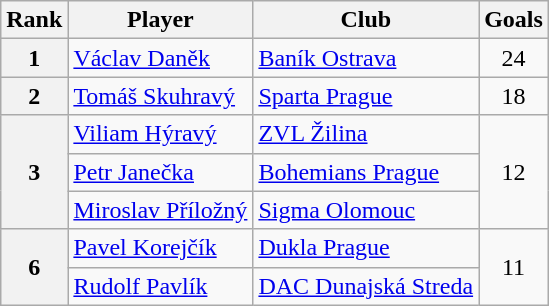<table class="wikitable" style="text-align:center">
<tr>
<th>Rank</th>
<th>Player</th>
<th>Club</th>
<th>Goals</th>
</tr>
<tr>
<th>1</th>
<td align="left"> <a href='#'>Václav Daněk</a></td>
<td align="left"><a href='#'>Baník Ostrava</a></td>
<td>24</td>
</tr>
<tr>
<th>2</th>
<td align="left"> <a href='#'>Tomáš Skuhravý</a></td>
<td align="left"><a href='#'>Sparta Prague</a></td>
<td>18</td>
</tr>
<tr>
<th rowspan="3">3</th>
<td align="left"> <a href='#'>Viliam Hýravý</a></td>
<td align="left"><a href='#'>ZVL Žilina</a></td>
<td rowspan="3">12</td>
</tr>
<tr>
<td align="left"> <a href='#'>Petr Janečka</a></td>
<td align="left"><a href='#'>Bohemians Prague</a></td>
</tr>
<tr>
<td align="left"> <a href='#'>Miroslav Příložný</a></td>
<td align="left"><a href='#'>Sigma Olomouc</a></td>
</tr>
<tr>
<th rowspan="2">6</th>
<td align="left"> <a href='#'>Pavel Korejčík</a></td>
<td align="left"><a href='#'>Dukla Prague</a></td>
<td rowspan="2">11</td>
</tr>
<tr>
<td align="left"> <a href='#'>Rudolf Pavlík</a></td>
<td align="left"><a href='#'>DAC Dunajská Streda</a></td>
</tr>
</table>
